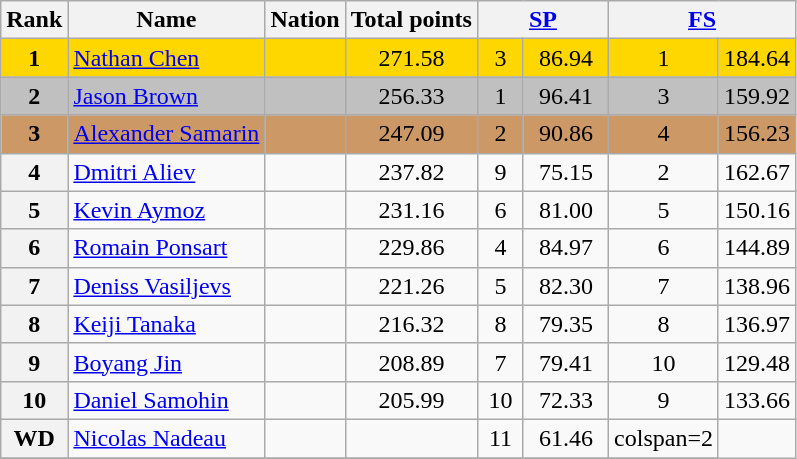<table class="wikitable sortable">
<tr>
<th>Rank</th>
<th>Name</th>
<th>Nation</th>
<th>Total points</th>
<th colspan="2" width="80px"><a href='#'>SP</a></th>
<th colspan="2" width="80px"><a href='#'>FS</a></th>
</tr>
<tr bgcolor="gold">
<td align="center"><strong>1</strong></td>
<td><a href='#'>Nathan Chen</a></td>
<td></td>
<td align="center">271.58</td>
<td align="center">3</td>
<td align="center">86.94</td>
<td align="center">1</td>
<td align="center">184.64</td>
</tr>
<tr bgcolor="silver">
<td align="center"><strong>2</strong></td>
<td><a href='#'>Jason Brown</a></td>
<td></td>
<td align="center">256.33</td>
<td align="center">1</td>
<td align="center">96.41</td>
<td align="center">3</td>
<td align="center">159.92</td>
</tr>
<tr bgcolor="cc9966">
<td align="center"><strong>3</strong></td>
<td><a href='#'>Alexander Samarin</a></td>
<td></td>
<td align="center">247.09</td>
<td align="center">2</td>
<td align="center">90.86</td>
<td align="center">4</td>
<td align="center">156.23</td>
</tr>
<tr>
<th>4</th>
<td><a href='#'>Dmitri Aliev</a></td>
<td></td>
<td align="center">237.82</td>
<td align="center">9</td>
<td align="center">75.15</td>
<td align="center">2</td>
<td align="center">162.67</td>
</tr>
<tr>
<th>5</th>
<td><a href='#'>Kevin Aymoz</a></td>
<td></td>
<td align="center">231.16</td>
<td align="center">6</td>
<td align="center">81.00</td>
<td align="center">5</td>
<td align="center">150.16</td>
</tr>
<tr>
<th>6</th>
<td><a href='#'>Romain Ponsart</a></td>
<td></td>
<td align="center">229.86</td>
<td align="center">4</td>
<td align="center">84.97</td>
<td align="center">6</td>
<td align="center">144.89</td>
</tr>
<tr>
<th>7</th>
<td><a href='#'>Deniss Vasiljevs</a></td>
<td></td>
<td align="center">221.26</td>
<td align="center">5</td>
<td align="center">82.30</td>
<td align="center">7</td>
<td align="center">138.96</td>
</tr>
<tr>
<th>8</th>
<td><a href='#'>Keiji Tanaka</a></td>
<td></td>
<td align="center">216.32</td>
<td align="center">8</td>
<td align="center">79.35</td>
<td align="center">8</td>
<td align="center">136.97</td>
</tr>
<tr>
<th>9</th>
<td><a href='#'>Boyang Jin</a></td>
<td></td>
<td align="center">208.89</td>
<td align="center">7</td>
<td align="center">79.41</td>
<td align="center">10</td>
<td align="center">129.48</td>
</tr>
<tr>
<th>10</th>
<td><a href='#'>Daniel Samohin</a></td>
<td></td>
<td align="center">205.99</td>
<td align="center">10</td>
<td align="center">72.33</td>
<td align="center">9</td>
<td align="center">133.66</td>
</tr>
<tr>
<th>WD</th>
<td><a href='#'>Nicolas Nadeau</a></td>
<td></td>
<td></td>
<td align="center">11</td>
<td align="center">61.46</td>
<td>colspan=2 </td>
</tr>
<tr>
</tr>
</table>
